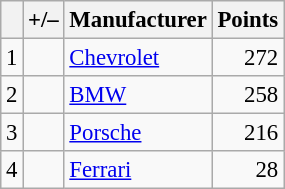<table class="wikitable" style="font-size: 95%;">
<tr>
<th scope="col"></th>
<th scope="col">+/–</th>
<th scope="col">Manufacturer</th>
<th scope="col">Points</th>
</tr>
<tr>
<td align=center>1</td>
<td align="left"></td>
<td> <a href='#'>Chevrolet</a></td>
<td align=right>272</td>
</tr>
<tr>
<td align=center>2</td>
<td align="left"></td>
<td> <a href='#'>BMW</a></td>
<td align=right>258</td>
</tr>
<tr>
<td align=center>3</td>
<td align="left"></td>
<td> <a href='#'>Porsche</a></td>
<td align=right>216</td>
</tr>
<tr>
<td align=center>4</td>
<td align="left"></td>
<td> <a href='#'>Ferrari</a></td>
<td align=right>28</td>
</tr>
</table>
